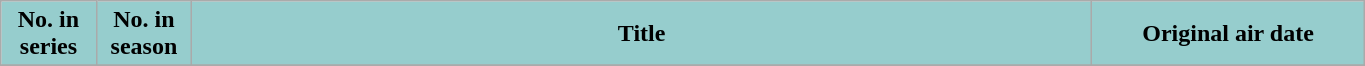<table class="wikitable plainrowheaders" style="width:72%;">
<tr>
<th scope="col" style="background-color: #96CDCD; color: #000000;" width=7%>No. in<br>series</th>
<th scope="col" style="background-color: #96CDCD; color: #000000;" width=7%>No. in<br>season</th>
<th scope="col" style="background-color: #96CDCD; color: #000000;">Title</th>
<th scope="col" style="background-color: #96CDCD; color: #000000;" width=20%>Original air date</th>
</tr>
<tr>
</tr>
</table>
